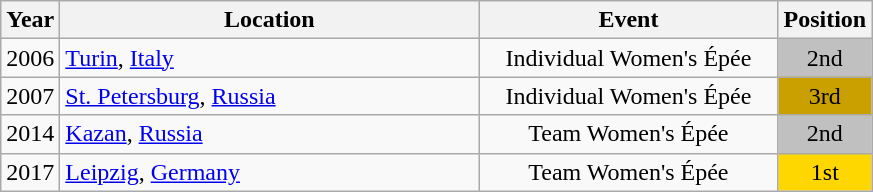<table class="wikitable" style="text-align:center;">
<tr>
<th>Year</th>
<th style="width:17em">Location</th>
<th style="width:12em">Event</th>
<th>Position</th>
</tr>
<tr>
<td>2006</td>
<td rowspan="1" align="left"> <a href='#'>Turin</a>, <a href='#'>Italy</a></td>
<td>Individual Women's Épée</td>
<td bgcolor="silver">2nd</td>
</tr>
<tr>
<td>2007</td>
<td rowspan="1" align="left"> <a href='#'>St. Petersburg</a>, <a href='#'>Russia</a></td>
<td>Individual Women's Épée</td>
<td bgcolor="caramel">3rd</td>
</tr>
<tr>
<td>2014</td>
<td rowspan="1" align="left"> <a href='#'>Kazan</a>, <a href='#'>Russia</a></td>
<td>Team Women's Épée</td>
<td bgcolor="silver">2nd</td>
</tr>
<tr>
<td>2017</td>
<td rowspan="1" align="left"> <a href='#'>Leipzig</a>, <a href='#'>Germany</a></td>
<td>Team Women's Épée</td>
<td bgcolor="gold">1st</td>
</tr>
</table>
